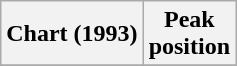<table class="wikitable plainrowheaders">
<tr>
<th>Chart (1993)</th>
<th>Peak<br>position</th>
</tr>
<tr>
</tr>
</table>
